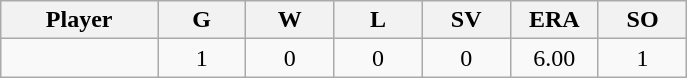<table class="wikitable sortable">
<tr>
<th bgcolor="#DDDDFF" width="16%">Player</th>
<th bgcolor="#DDDDFF" width="9%">G</th>
<th bgcolor="#DDDDFF" width="9%">W</th>
<th bgcolor="#DDDDFF" width="9%">L</th>
<th bgcolor="#DDDDFF" width="9%">SV</th>
<th bgcolor="#DDDDFF" width="9%">ERA</th>
<th bgcolor="#DDDDFF" width="9%">SO</th>
</tr>
<tr align="center">
<td></td>
<td>1</td>
<td>0</td>
<td>0</td>
<td>0</td>
<td>6.00</td>
<td>1</td>
</tr>
</table>
